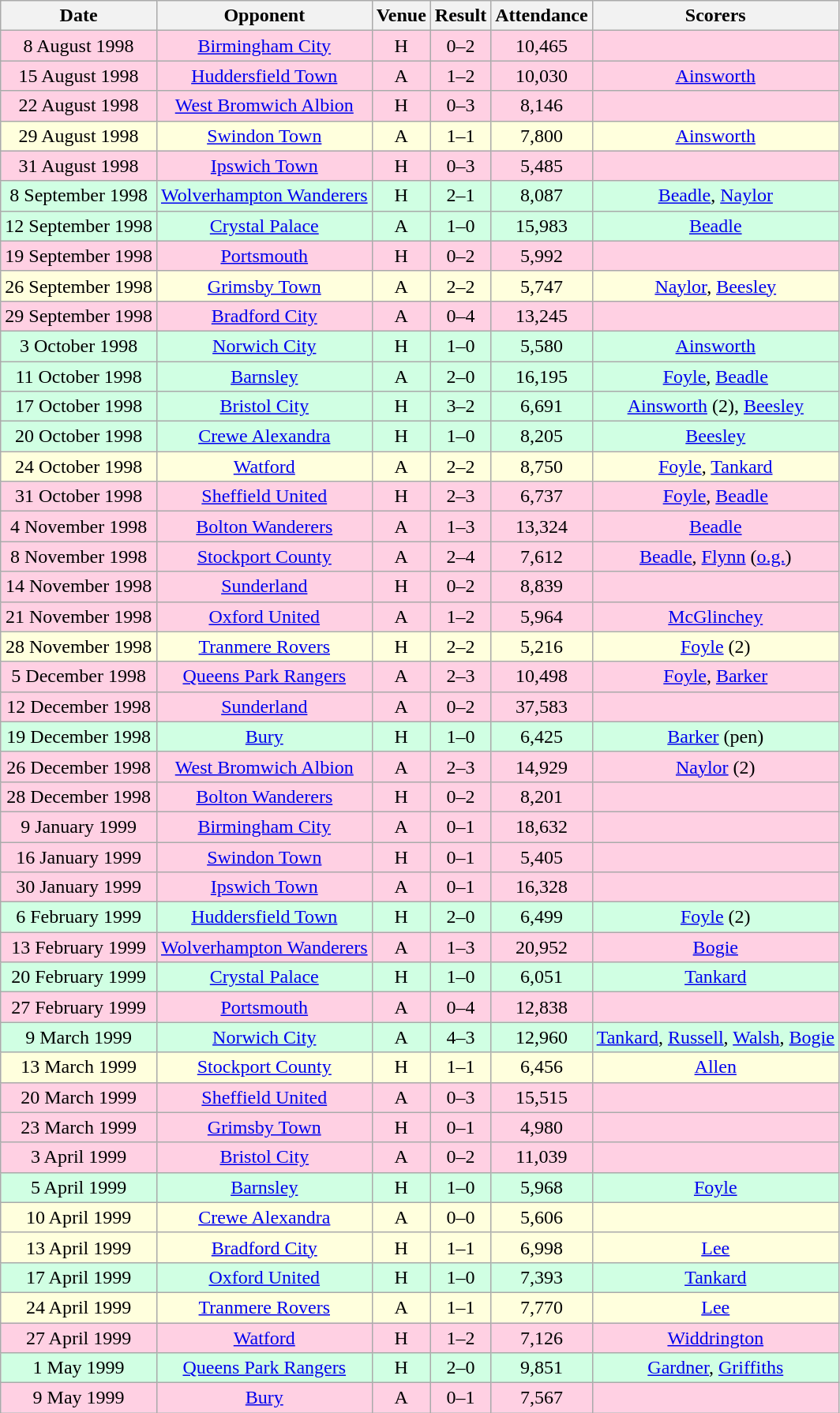<table class="wikitable sortable" style="font-size:100%; text-align:center">
<tr>
<th>Date</th>
<th>Opponent</th>
<th>Venue</th>
<th>Result</th>
<th>Attendance</th>
<th>Scorers</th>
</tr>
<tr style="background-color: #ffd0e3;">
<td>8 August 1998</td>
<td><a href='#'>Birmingham City</a></td>
<td>H</td>
<td>0–2</td>
<td>10,465</td>
<td></td>
</tr>
<tr style="background-color: #ffd0e3;">
<td>15 August 1998</td>
<td><a href='#'>Huddersfield Town</a></td>
<td>A</td>
<td>1–2</td>
<td>10,030</td>
<td><a href='#'>Ainsworth</a></td>
</tr>
<tr style="background-color: #ffd0e3;">
<td>22 August 1998</td>
<td><a href='#'>West Bromwich Albion</a></td>
<td>H</td>
<td>0–3</td>
<td>8,146</td>
<td></td>
</tr>
<tr style="background-color: #ffffdd;">
<td>29 August 1998</td>
<td><a href='#'>Swindon Town</a></td>
<td>A</td>
<td>1–1</td>
<td>7,800</td>
<td><a href='#'>Ainsworth</a></td>
</tr>
<tr style="background-color: #ffd0e3;">
<td>31 August 1998</td>
<td><a href='#'>Ipswich Town</a></td>
<td>H</td>
<td>0–3</td>
<td>5,485</td>
<td></td>
</tr>
<tr style="background-color: #d0ffe3;">
<td>8 September 1998</td>
<td><a href='#'>Wolverhampton Wanderers</a></td>
<td>H</td>
<td>2–1</td>
<td>8,087</td>
<td><a href='#'>Beadle</a>, <a href='#'>Naylor</a></td>
</tr>
<tr style="background-color: #d0ffe3;">
<td>12 September 1998</td>
<td><a href='#'>Crystal Palace</a></td>
<td>A</td>
<td>1–0</td>
<td>15,983</td>
<td><a href='#'>Beadle</a></td>
</tr>
<tr style="background-color: #ffd0e3;">
<td>19 September 1998</td>
<td><a href='#'>Portsmouth</a></td>
<td>H</td>
<td>0–2</td>
<td>5,992</td>
<td></td>
</tr>
<tr style="background-color: #ffffdd;">
<td>26 September 1998</td>
<td><a href='#'>Grimsby Town</a></td>
<td>A</td>
<td>2–2</td>
<td>5,747</td>
<td><a href='#'>Naylor</a>, <a href='#'>Beesley</a></td>
</tr>
<tr style="background-color: #ffd0e3;">
<td>29 September 1998</td>
<td><a href='#'>Bradford City</a></td>
<td>A</td>
<td>0–4</td>
<td>13,245</td>
<td></td>
</tr>
<tr style="background-color: #d0ffe3;">
<td>3 October 1998</td>
<td><a href='#'>Norwich City</a></td>
<td>H</td>
<td>1–0</td>
<td>5,580</td>
<td><a href='#'>Ainsworth</a></td>
</tr>
<tr style="background-color: #d0ffe3;">
<td>11 October 1998</td>
<td><a href='#'>Barnsley</a></td>
<td>A</td>
<td>2–0</td>
<td>16,195</td>
<td><a href='#'>Foyle</a>, <a href='#'>Beadle</a></td>
</tr>
<tr style="background-color: #d0ffe3;">
<td>17 October 1998</td>
<td><a href='#'>Bristol City</a></td>
<td>H</td>
<td>3–2</td>
<td>6,691</td>
<td><a href='#'>Ainsworth</a> (2), <a href='#'>Beesley</a></td>
</tr>
<tr style="background-color: #d0ffe3;">
<td>20 October 1998</td>
<td><a href='#'>Crewe Alexandra</a></td>
<td>H</td>
<td>1–0</td>
<td>8,205</td>
<td><a href='#'>Beesley</a></td>
</tr>
<tr style="background-color: #ffffdd;">
<td>24 October 1998</td>
<td><a href='#'>Watford</a></td>
<td>A</td>
<td>2–2</td>
<td>8,750</td>
<td><a href='#'>Foyle</a>, <a href='#'>Tankard</a></td>
</tr>
<tr style="background-color: #ffd0e3;">
<td>31 October 1998</td>
<td><a href='#'>Sheffield United</a></td>
<td>H</td>
<td>2–3</td>
<td>6,737</td>
<td><a href='#'>Foyle</a>, <a href='#'>Beadle</a></td>
</tr>
<tr style="background-color: #ffd0e3;">
<td>4 November 1998</td>
<td><a href='#'>Bolton Wanderers</a></td>
<td>A</td>
<td>1–3</td>
<td>13,324</td>
<td><a href='#'>Beadle</a></td>
</tr>
<tr style="background-color: #ffd0e3;">
<td>8 November 1998</td>
<td><a href='#'>Stockport County</a></td>
<td>A</td>
<td>2–4</td>
<td>7,612</td>
<td><a href='#'>Beadle</a>, <a href='#'>Flynn</a> (<a href='#'>o.g.</a>)</td>
</tr>
<tr style="background-color: #ffd0e3;">
<td>14 November 1998</td>
<td><a href='#'>Sunderland</a></td>
<td>H</td>
<td>0–2</td>
<td>8,839</td>
<td></td>
</tr>
<tr style="background-color: #ffd0e3;">
<td>21 November 1998</td>
<td><a href='#'>Oxford United</a></td>
<td>A</td>
<td>1–2</td>
<td>5,964</td>
<td><a href='#'>McGlinchey</a></td>
</tr>
<tr style="background-color: #ffffdd;">
<td>28 November 1998</td>
<td><a href='#'>Tranmere Rovers</a></td>
<td>H</td>
<td>2–2</td>
<td>5,216</td>
<td><a href='#'>Foyle</a> (2)</td>
</tr>
<tr style="background-color: #ffd0e3;">
<td>5 December 1998</td>
<td><a href='#'>Queens Park Rangers</a></td>
<td>A</td>
<td>2–3</td>
<td>10,498</td>
<td><a href='#'>Foyle</a>, <a href='#'>Barker</a></td>
</tr>
<tr style="background-color: #ffd0e3;">
<td>12 December 1998</td>
<td><a href='#'>Sunderland</a></td>
<td>A</td>
<td>0–2</td>
<td>37,583</td>
<td></td>
</tr>
<tr style="background-color: #d0ffe3;">
<td>19 December 1998</td>
<td><a href='#'>Bury</a></td>
<td>H</td>
<td>1–0</td>
<td>6,425</td>
<td><a href='#'>Barker</a> (pen)</td>
</tr>
<tr style="background-color: #ffd0e3;">
<td>26 December 1998</td>
<td><a href='#'>West Bromwich Albion</a></td>
<td>A</td>
<td>2–3</td>
<td>14,929</td>
<td><a href='#'>Naylor</a> (2)</td>
</tr>
<tr style="background-color: #ffd0e3;">
<td>28 December 1998</td>
<td><a href='#'>Bolton Wanderers</a></td>
<td>H</td>
<td>0–2</td>
<td>8,201</td>
<td></td>
</tr>
<tr style="background-color: #ffd0e3;">
<td>9 January 1999</td>
<td><a href='#'>Birmingham City</a></td>
<td>A</td>
<td>0–1</td>
<td>18,632</td>
<td></td>
</tr>
<tr style="background-color: #ffd0e3;">
<td>16 January 1999</td>
<td><a href='#'>Swindon Town</a></td>
<td>H</td>
<td>0–1</td>
<td>5,405</td>
<td></td>
</tr>
<tr style="background-color: #ffd0e3;">
<td>30 January 1999</td>
<td><a href='#'>Ipswich Town</a></td>
<td>A</td>
<td>0–1</td>
<td>16,328</td>
<td></td>
</tr>
<tr style="background-color: #d0ffe3;">
<td>6 February 1999</td>
<td><a href='#'>Huddersfield Town</a></td>
<td>H</td>
<td>2–0</td>
<td>6,499</td>
<td><a href='#'>Foyle</a> (2)</td>
</tr>
<tr style="background-color: #ffd0e3;">
<td>13 February 1999</td>
<td><a href='#'>Wolverhampton Wanderers</a></td>
<td>A</td>
<td>1–3</td>
<td>20,952</td>
<td><a href='#'>Bogie</a></td>
</tr>
<tr style="background-color: #d0ffe3;">
<td>20 February 1999</td>
<td><a href='#'>Crystal Palace</a></td>
<td>H</td>
<td>1–0</td>
<td>6,051</td>
<td><a href='#'>Tankard</a></td>
</tr>
<tr style="background-color: #ffd0e3;">
<td>27 February 1999</td>
<td><a href='#'>Portsmouth</a></td>
<td>A</td>
<td>0–4</td>
<td>12,838</td>
<td></td>
</tr>
<tr style="background-color: #d0ffe3;">
<td>9 March 1999</td>
<td><a href='#'>Norwich City</a></td>
<td>A</td>
<td>4–3</td>
<td>12,960</td>
<td><a href='#'>Tankard</a>, <a href='#'>Russell</a>, <a href='#'>Walsh</a>, <a href='#'>Bogie</a></td>
</tr>
<tr style="background-color: #ffffdd;">
<td>13 March 1999</td>
<td><a href='#'>Stockport County</a></td>
<td>H</td>
<td>1–1</td>
<td>6,456</td>
<td><a href='#'>Allen</a></td>
</tr>
<tr style="background-color: #ffd0e3;">
<td>20 March 1999</td>
<td><a href='#'>Sheffield United</a></td>
<td>A</td>
<td>0–3</td>
<td>15,515</td>
<td></td>
</tr>
<tr style="background-color: #ffd0e3;">
<td>23 March 1999</td>
<td><a href='#'>Grimsby Town</a></td>
<td>H</td>
<td>0–1</td>
<td>4,980</td>
<td></td>
</tr>
<tr style="background-color: #ffd0e3;">
<td>3 April 1999</td>
<td><a href='#'>Bristol City</a></td>
<td>A</td>
<td>0–2</td>
<td>11,039</td>
<td></td>
</tr>
<tr style="background-color: #d0ffe3;">
<td>5 April 1999</td>
<td><a href='#'>Barnsley</a></td>
<td>H</td>
<td>1–0</td>
<td>5,968</td>
<td><a href='#'>Foyle</a></td>
</tr>
<tr style="background-color: #ffffdd;">
<td>10 April 1999</td>
<td><a href='#'>Crewe Alexandra</a></td>
<td>A</td>
<td>0–0</td>
<td>5,606</td>
<td></td>
</tr>
<tr style="background-color: #ffffdd;">
<td>13 April 1999</td>
<td><a href='#'>Bradford City</a></td>
<td>H</td>
<td>1–1</td>
<td>6,998</td>
<td><a href='#'>Lee</a></td>
</tr>
<tr style="background-color: #d0ffe3;">
<td>17 April 1999</td>
<td><a href='#'>Oxford United</a></td>
<td>H</td>
<td>1–0</td>
<td>7,393</td>
<td><a href='#'>Tankard</a></td>
</tr>
<tr style="background-color: #ffffdd;">
<td>24 April 1999</td>
<td><a href='#'>Tranmere Rovers</a></td>
<td>A</td>
<td>1–1</td>
<td>7,770</td>
<td><a href='#'>Lee</a></td>
</tr>
<tr style="background-color: #ffd0e3;">
<td>27 April 1999</td>
<td><a href='#'>Watford</a></td>
<td>H</td>
<td>1–2</td>
<td>7,126</td>
<td><a href='#'>Widdrington</a></td>
</tr>
<tr style="background-color: #d0ffe3;">
<td>1 May 1999</td>
<td><a href='#'>Queens Park Rangers</a></td>
<td>H</td>
<td>2–0</td>
<td>9,851</td>
<td><a href='#'>Gardner</a>, <a href='#'>Griffiths</a></td>
</tr>
<tr style="background-color: #ffd0e3;">
<td>9 May 1999</td>
<td><a href='#'>Bury</a></td>
<td>A</td>
<td>0–1</td>
<td>7,567</td>
<td></td>
</tr>
</table>
